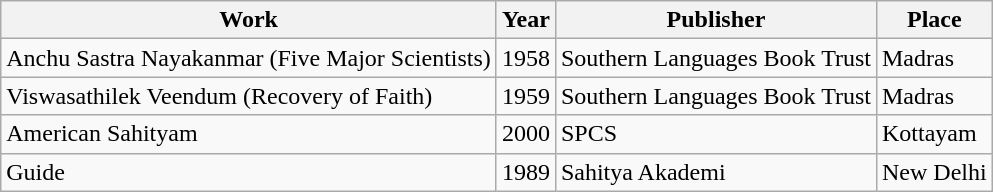<table class="wikitable sortable">
<tr>
<th>Work</th>
<th>Year</th>
<th>Publisher</th>
<th>Place</th>
</tr>
<tr>
<td>Anchu Sastra Nayakanmar (Five Major Scientists)</td>
<td>1958</td>
<td>Southern Languages Book Trust</td>
<td>Madras</td>
</tr>
<tr>
<td>Viswasathilek Veendum (Recovery of Faith)</td>
<td>1959</td>
<td>Southern Languages Book Trust</td>
<td>Madras</td>
</tr>
<tr>
<td>American Sahityam</td>
<td>2000</td>
<td>SPCS</td>
<td>Kottayam</td>
</tr>
<tr>
<td>Guide</td>
<td>1989</td>
<td>Sahitya Akademi</td>
<td>New Delhi</td>
</tr>
</table>
